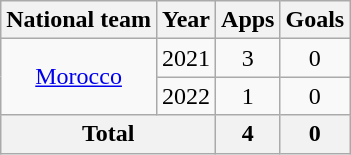<table class="wikitable" style="text-align:center">
<tr>
<th>National team</th>
<th>Year</th>
<th>Apps</th>
<th>Goals</th>
</tr>
<tr>
<td rowspan="2"><a href='#'>Morocco</a></td>
<td>2021</td>
<td>3</td>
<td>0</td>
</tr>
<tr>
<td>2022</td>
<td>1</td>
<td>0</td>
</tr>
<tr>
<th colspan="2">Total</th>
<th>4</th>
<th>0</th>
</tr>
</table>
